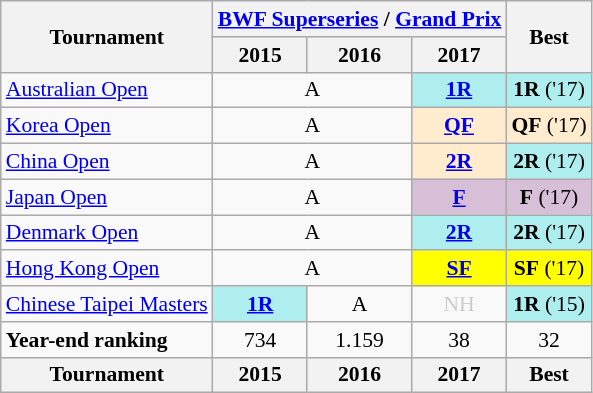<table class="wikitable" style="font-size: 90%; text-align:center">
<tr>
<th rowspan="2">Tournament</th>
<th colspan="3"><a href='#'>BWF Superseries</a> / <a href='#'>Grand Prix</a></th>
<th rowspan="2">Best</th>
</tr>
<tr>
<th>2015</th>
<th>2016</th>
<th>2017</th>
</tr>
<tr>
<td align=left><a href='#'>Australian Open</a></td>
<td colspan="2">A</td>
<td bgcolor=AFEEEE><strong><a href='#'>1R</a></strong></td>
<td bgcolor=AFEEEE><strong>1R</strong> ('17)</td>
</tr>
<tr>
<td align=left><a href='#'>Korea Open</a></td>
<td colspan="2">A</td>
<td bgcolor=FFEBCD><strong><a href='#'>QF</a></strong></td>
<td bgcolor=FFEBCD><strong>QF</strong> ('17)</td>
</tr>
<tr>
<td align=left><a href='#'>China Open</a></td>
<td colspan="2">A</td>
<td bgcolor=FFEBCD><strong><a href='#'>2R</a></strong></td>
<td bgcolor=AFEEEE><strong>2R</strong> ('17)</td>
</tr>
<tr>
<td align=left><a href='#'>Japan Open</a></td>
<td colspan="2">A</td>
<td bgcolor=D8BFD8><strong><a href='#'>F</a></strong></td>
<td bgcolor=D8BFD8><strong>F</strong> ('17)</td>
</tr>
<tr>
<td align=left><a href='#'>Denmark Open</a></td>
<td colspan="2">A</td>
<td bgcolor=AFEEEE><strong><a href='#'>2R</a></strong></td>
<td bgcolor=AFEEEE><strong>2R</strong> ('17)</td>
</tr>
<tr>
<td align=left><a href='#'>Hong Kong Open</a></td>
<td colspan="2">A</td>
<td bgcolor=FFFF00><strong><a href='#'>SF</a></strong></td>
<td bgcolor=FFFF00><strong>SF</strong> ('17)</td>
</tr>
<tr>
<td align=left><a href='#'>Chinese Taipei Masters</a></td>
<td bgcolor=AFEEEE><strong><a href='#'>1R</a></strong></td>
<td>A</td>
<td style=color:#ccc>NH</td>
<td bgcolor=AFEEEE><strong>1R</strong> ('15)</td>
</tr>
<tr>
<td align=left><strong>Year-end ranking</strong></td>
<td>734</td>
<td>1.159</td>
<td>38</td>
<td>32</td>
</tr>
<tr>
<th>Tournament</th>
<th>2015</th>
<th>2016</th>
<th>2017</th>
<th>Best</th>
</tr>
</table>
